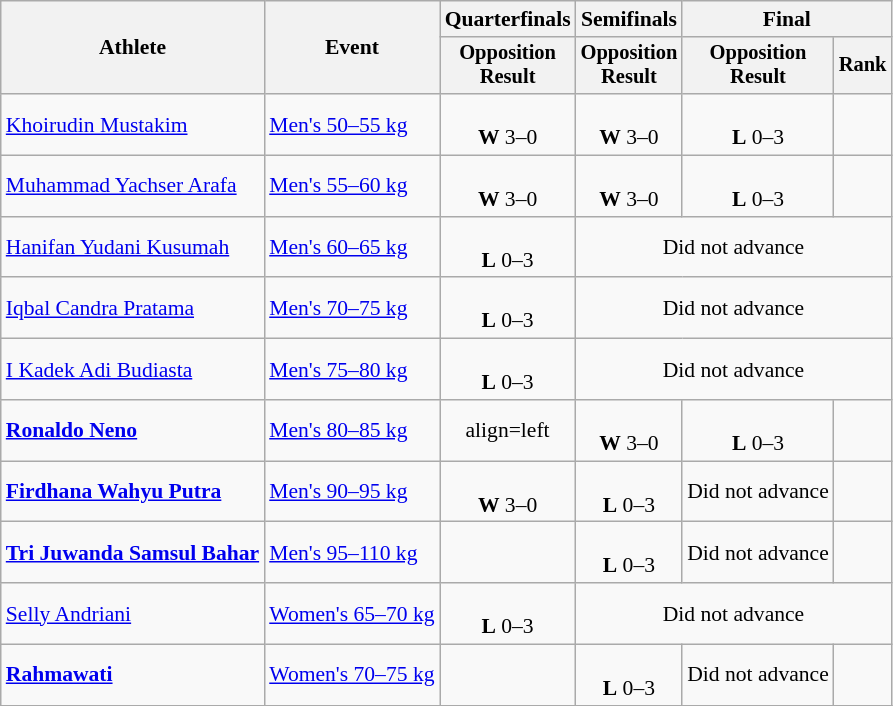<table class=wikitable style="font-size:90%; text-align:center">
<tr>
<th rowspan=2>Athlete</th>
<th rowspan=2>Event</th>
<th>Quarterfinals</th>
<th>Semifinals</th>
<th colspan=2>Final</th>
</tr>
<tr style="font-size:95%">
<th>Opposition<br>Result</th>
<th>Opposition<br>Result</th>
<th>Opposition<br>Result</th>
<th>Rank</th>
</tr>
<tr>
<td align=left><a href='#'>Khoirudin Mustakim</a></td>
<td align=left><a href='#'>Men's 50–55 kg</a></td>
<td> <br><strong>W</strong> 3–0</td>
<td> <br><strong>W</strong> 3–0</td>
<td> <br><strong>L</strong> 0–3</td>
<td></td>
</tr>
<tr>
<td align=left><a href='#'>Muhammad Yachser Arafa</a></td>
<td align=left><a href='#'>Men's 55–60 kg</a></td>
<td> <br><strong>W</strong> 3–0</td>
<td> <br><strong>W</strong> 3–0</td>
<td> <br><strong>L</strong> 0–3</td>
<td></td>
</tr>
<tr>
<td align=left><a href='#'>Hanifan Yudani Kusumah</a></td>
<td align=left><a href='#'>Men's 60–65 kg</a></td>
<td> <br><strong>L</strong> 0–3</td>
<td colspan="3">Did not advance</td>
</tr>
<tr>
<td align=left><a href='#'>Iqbal Candra Pratama</a></td>
<td align=left><a href='#'>Men's 70–75 kg</a></td>
<td> <br><strong>L</strong> 0–3</td>
<td colspan="3">Did not advance</td>
</tr>
<tr>
<td align=left><a href='#'>I Kadek Adi Budiasta</a></td>
<td align=left><a href='#'>Men's 75–80 kg</a></td>
<td> <br><strong>L</strong> 0–3</td>
<td colspan="3">Did not advance</td>
</tr>
<tr>
<td align=left><strong><a href='#'>Ronaldo Neno</a></strong></td>
<td align=left><a href='#'>Men's 80–85 kg</a></td>
<td>align=left </td>
<td> <br><strong>W</strong> 3–0</td>
<td> <br><strong>L</strong> 0–3</td>
<td></td>
</tr>
<tr>
<td align=left><strong><a href='#'>Firdhana Wahyu Putra</a></strong></td>
<td align=left><a href='#'>Men's 90–95 kg</a></td>
<td> <br><strong>W</strong> 3–0</td>
<td> <br><strong>L</strong> 0–3</td>
<td>Did not advance</td>
<td></td>
</tr>
<tr>
<td align=left><strong><a href='#'>Tri Juwanda Samsul Bahar</a></strong></td>
<td align=left><a href='#'>Men's 95–110 kg</a></td>
<td></td>
<td> <br><strong>L</strong> 0–3</td>
<td>Did not advance</td>
<td></td>
</tr>
<tr>
<td align=left><a href='#'>Selly Andriani</a></td>
<td align=left><a href='#'>Women's 65–70 kg</a></td>
<td> <br><strong>L</strong> 0–3</td>
<td colspan="3">Did not advance</td>
</tr>
<tr>
<td align=left><strong><a href='#'>Rahmawati</a></strong></td>
<td align=left><a href='#'>Women's 70–75 kg</a></td>
<td></td>
<td> <br><strong>L</strong> 0–3</td>
<td>Did not advance</td>
<td></td>
</tr>
<tr>
</tr>
</table>
